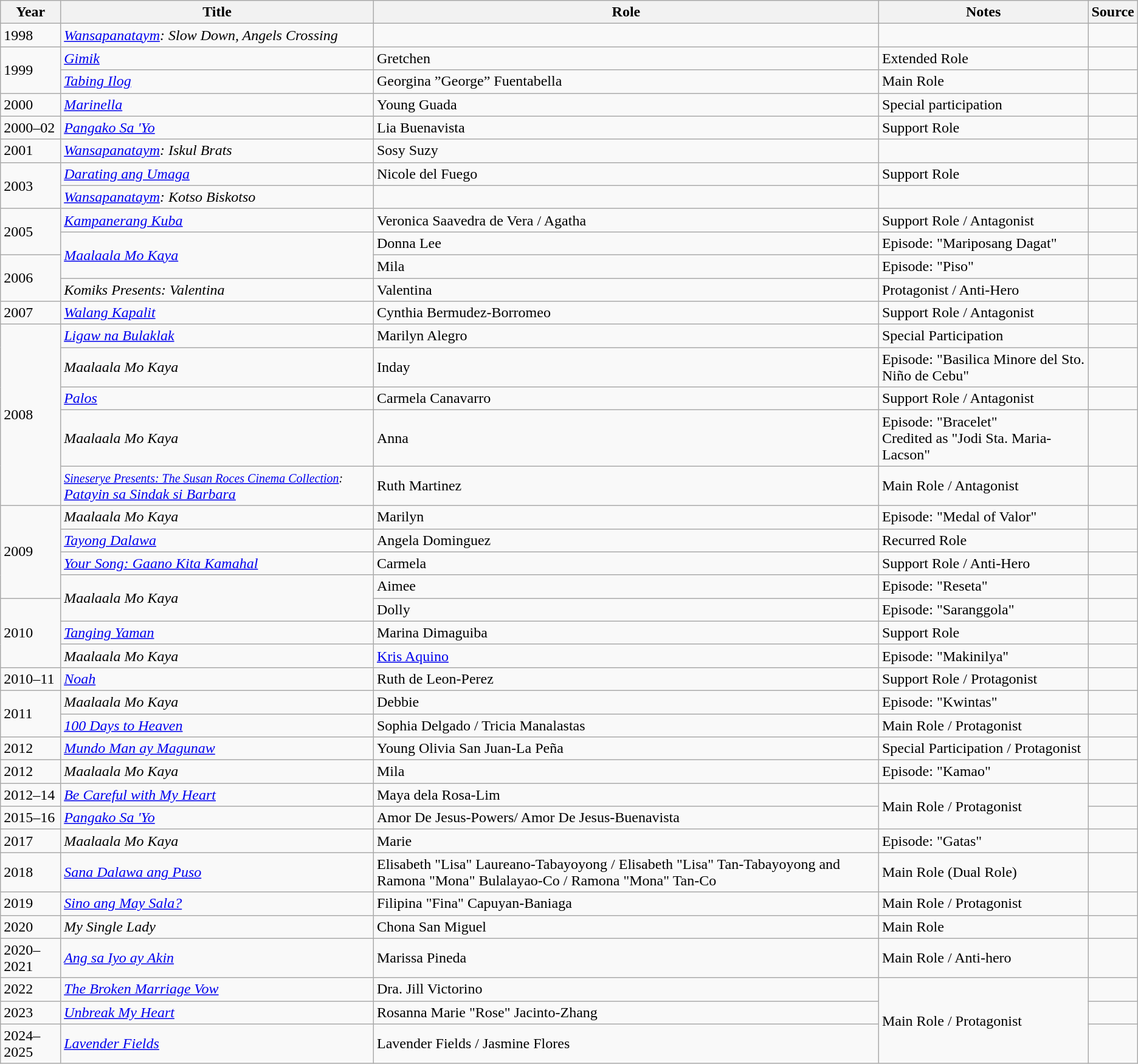<table class="wikitable sortable" >
<tr>
<th>Year</th>
<th>Title</th>
<th>Role</th>
<th class="unsortable">Notes </th>
<th class="unsortable">Source </th>
</tr>
<tr>
<td>1998</td>
<td><em><a href='#'>Wansapanataym</a>: Slow Down, Angels Crossing</em></td>
<td></td>
<td></td>
<td></td>
</tr>
<tr>
<td rowspan="2">1999</td>
<td><em><a href='#'>Gimik</a></em></td>
<td>Gretchen</td>
<td>Extended Role</td>
<td></td>
</tr>
<tr>
<td><em><a href='#'>Tabing Ilog</a></em></td>
<td>Georgina ”George” Fuentabella</td>
<td>Main Role</td>
<td></td>
</tr>
<tr>
<td>2000</td>
<td><em><a href='#'>Marinella</a></em></td>
<td>Young Guada</td>
<td>Special participation</td>
<td></td>
</tr>
<tr>
<td>2000–02</td>
<td><em><a href='#'>Pangako Sa 'Yo</a></em></td>
<td>Lia Buenavista</td>
<td>Support Role</td>
<td></td>
</tr>
<tr>
<td>2001</td>
<td><em><a href='#'>Wansapanataym</a>: Iskul Brats</em></td>
<td>Sosy Suzy</td>
<td></td>
<td></td>
</tr>
<tr>
<td rowspan="2">2003</td>
<td><em><a href='#'>Darating ang Umaga</a></em></td>
<td>Nicole del Fuego</td>
<td>Support Role</td>
<td></td>
</tr>
<tr>
<td><em><a href='#'>Wansapanataym</a>: Kotso Biskotso</em></td>
<td></td>
<td></td>
<td></td>
</tr>
<tr>
<td rowspan="2">2005</td>
<td><em><a href='#'>Kampanerang Kuba</a></em></td>
<td>Veronica Saavedra de Vera / Agatha</td>
<td>Support Role / Antagonist</td>
<td></td>
</tr>
<tr>
<td rowspan="2"><em><a href='#'>Maalaala Mo Kaya</a></em></td>
<td>Donna Lee</td>
<td>Episode: "Mariposang Dagat"</td>
<td></td>
</tr>
<tr>
<td rowspan="2">2006</td>
<td>Mila</td>
<td>Episode: "Piso"</td>
<td></td>
</tr>
<tr>
<td><em>Komiks Presents: Valentina</em></td>
<td>Valentina</td>
<td>Protagonist / Anti-Hero</td>
<td></td>
</tr>
<tr>
<td>2007</td>
<td><em><a href='#'>Walang Kapalit</a></em></td>
<td>Cynthia Bermudez-Borromeo</td>
<td>Support Role / Antagonist</td>
<td></td>
</tr>
<tr>
<td rowspan="5">2008</td>
<td><em><a href='#'>Ligaw na Bulaklak</a></em></td>
<td>Marilyn Alegro</td>
<td>Special Participation</td>
<td></td>
</tr>
<tr>
<td><em>Maalaala Mo Kaya</em></td>
<td>Inday</td>
<td>Episode: "Basilica Minore del Sto. Niño de Cebu"</td>
<td></td>
</tr>
<tr>
<td><em><a href='#'>Palos</a></em></td>
<td>Carmela Canavarro</td>
<td>Support Role / Antagonist</td>
<td></td>
</tr>
<tr>
<td><em>Maalaala Mo Kaya</em></td>
<td>Anna</td>
<td>Episode: "Bracelet"<br>Credited as "Jodi Sta. Maria-Lacson"</td>
<td></td>
</tr>
<tr>
<td><em><small><a href='#'>Sineserye Presents: The Susan Roces Cinema Collection</a>:</small> <a href='#'>Patayin sa Sindak si Barbara</a></em></td>
<td>Ruth Martinez</td>
<td>Main Role / Antagonist</td>
<td></td>
</tr>
<tr>
<td rowspan="4">2009</td>
<td><em>Maalaala Mo Kaya</em></td>
<td>Marilyn</td>
<td>Episode: "Medal of Valor"</td>
<td></td>
</tr>
<tr>
<td><em><a href='#'>Tayong Dalawa</a></em></td>
<td>Angela Dominguez</td>
<td>Recurred Role</td>
<td></td>
</tr>
<tr>
<td><em><a href='#'>Your Song: Gaano Kita Kamahal</a></em></td>
<td>Carmela</td>
<td>Support Role / Anti-Hero</td>
<td></td>
</tr>
<tr>
<td rowspan="2"><em>Maalaala Mo Kaya</em></td>
<td>Aimee</td>
<td>Episode: "Reseta"</td>
<td></td>
</tr>
<tr>
<td rowspan="3">2010</td>
<td>Dolly</td>
<td>Episode: "Saranggola"</td>
<td></td>
</tr>
<tr>
<td><em><a href='#'>Tanging Yaman</a></em></td>
<td>Marina Dimaguiba</td>
<td>Support Role</td>
<td></td>
</tr>
<tr>
<td><em>Maalaala Mo Kaya</em></td>
<td><a href='#'>Kris Aquino</a></td>
<td>Episode: "Makinilya"</td>
<td></td>
</tr>
<tr>
<td>2010–11</td>
<td><em><a href='#'>Noah</a></em></td>
<td>Ruth de Leon-Perez</td>
<td>Support Role / Protagonist</td>
<td></td>
</tr>
<tr>
<td rowspan="2">2011</td>
<td><em>Maalaala Mo Kaya</em></td>
<td>Debbie</td>
<td>Episode: "Kwintas"</td>
<td></td>
</tr>
<tr>
<td><em><a href='#'>100 Days to Heaven</a></em></td>
<td>Sophia Delgado / Tricia Manalastas</td>
<td>Main Role / Protagonist</td>
<td></td>
</tr>
<tr>
<td>2012</td>
<td><em><a href='#'>Mundo Man ay Magunaw</a></em></td>
<td>Young Olivia San Juan-La Peña</td>
<td>Special Participation / Protagonist</td>
<td></td>
</tr>
<tr>
<td>2012</td>
<td><em>Maalaala Mo Kaya</em></td>
<td>Mila</td>
<td>Episode: "Kamao"</td>
<td></td>
</tr>
<tr>
<td>2012–14</td>
<td><em><a href='#'>Be Careful with My Heart</a></em></td>
<td>Maya dela Rosa-Lim</td>
<td rowspan="2">Main Role / Protagonist</td>
<td></td>
</tr>
<tr>
<td>2015–16</td>
<td><em><a href='#'>Pangako Sa 'Yo</a></em></td>
<td>Amor De Jesus-Powers/ Amor De Jesus-Buenavista</td>
<td></td>
</tr>
<tr>
<td>2017</td>
<td><em>Maalaala Mo Kaya</em></td>
<td>Marie</td>
<td>Episode: "Gatas"</td>
<td></td>
</tr>
<tr>
<td>2018</td>
<td><em><a href='#'>Sana Dalawa ang Puso</a></em></td>
<td>Elisabeth "Lisa" Laureano-Tabayoyong / Elisabeth "Lisa" Tan-Tabayoyong and Ramona "Mona" Bulalayao-Co / Ramona "Mona" Tan-Co</td>
<td>Main Role (Dual Role)</td>
<td></td>
</tr>
<tr>
<td>2019</td>
<td><em><a href='#'>Sino ang May Sala?</a></em></td>
<td>Filipina "Fina" Capuyan-Baniaga</td>
<td>Main Role / Protagonist</td>
<td></td>
</tr>
<tr>
<td>2020</td>
<td><em>My Single Lady</em></td>
<td>Chona San Miguel</td>
<td>Main Role</td>
<td></td>
</tr>
<tr>
<td>2020–2021</td>
<td><em><a href='#'>Ang sa Iyo ay Akin</a></em></td>
<td>Marissa Pineda</td>
<td>Main Role / Anti-hero</td>
<td></td>
</tr>
<tr>
<td>2022</td>
<td><em><a href='#'>The Broken Marriage Vow</a></em></td>
<td>Dra. Jill Victorino</td>
<td rowspan="3">Main Role / Protagonist</td>
<td></td>
</tr>
<tr>
<td>2023</td>
<td><em><a href='#'>Unbreak My Heart</a></em></td>
<td>Rosanna Marie "Rose" Jacinto-Zhang</td>
<td></td>
</tr>
<tr>
<td>2024–2025</td>
<td><em><a href='#'>Lavender Fields</a></em></td>
<td>Lavender Fields / Jasmine Flores</td>
<td></td>
</tr>
</table>
